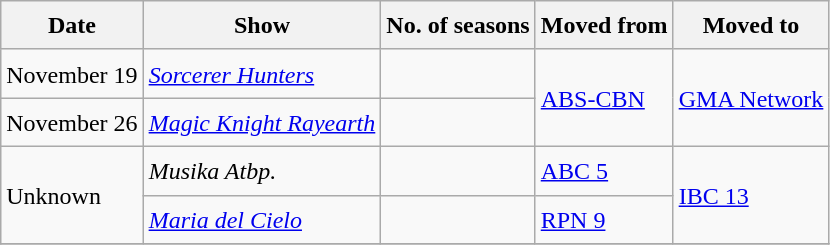<table class="wikitable" style="text-align:left; line-height:25px; width:auto;">
<tr>
<th>Date</th>
<th>Show</th>
<th>No. of seasons</th>
<th>Moved from</th>
<th>Moved to</th>
</tr>
<tr>
<td>November 19</td>
<td><em><a href='#'>Sorcerer Hunters</a></em></td>
<td></td>
<td rowspan="2"><a href='#'>ABS-CBN</a></td>
<td rowspan="2"><a href='#'>GMA Network</a></td>
</tr>
<tr>
<td>November 26</td>
<td><em><a href='#'>Magic Knight Rayearth</a></em></td>
<td></td>
</tr>
<tr>
<td rowspan="2">Unknown</td>
<td><em>Musika Atbp.</em></td>
<td></td>
<td><a href='#'>ABC 5</a></td>
<td rowspan="2"><a href='#'>IBC 13</a></td>
</tr>
<tr>
<td><em><a href='#'>Maria del Cielo</a></em></td>
<td></td>
<td><a href='#'>RPN 9</a></td>
</tr>
<tr>
</tr>
</table>
